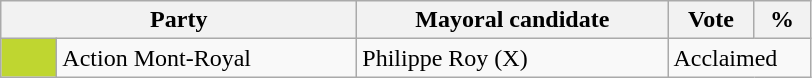<table class="wikitable">
<tr>
<th bgcolor="#DDDDFF" width="230px" colspan="2">Party</th>
<th bgcolor="#DDDDFF" width="200px">Mayoral candidate</th>
<th bgcolor="#DDDDFF" width="50px">Vote</th>
<th bgcolor="#DDDDFF" width="30px">%</th>
</tr>
<tr>
<td bgcolor=#BFD630 width="30px"> </td>
<td>Action Mont-Royal</td>
<td>Philippe Roy (X)</td>
<td colspan="2">Acclaimed</td>
</tr>
</table>
